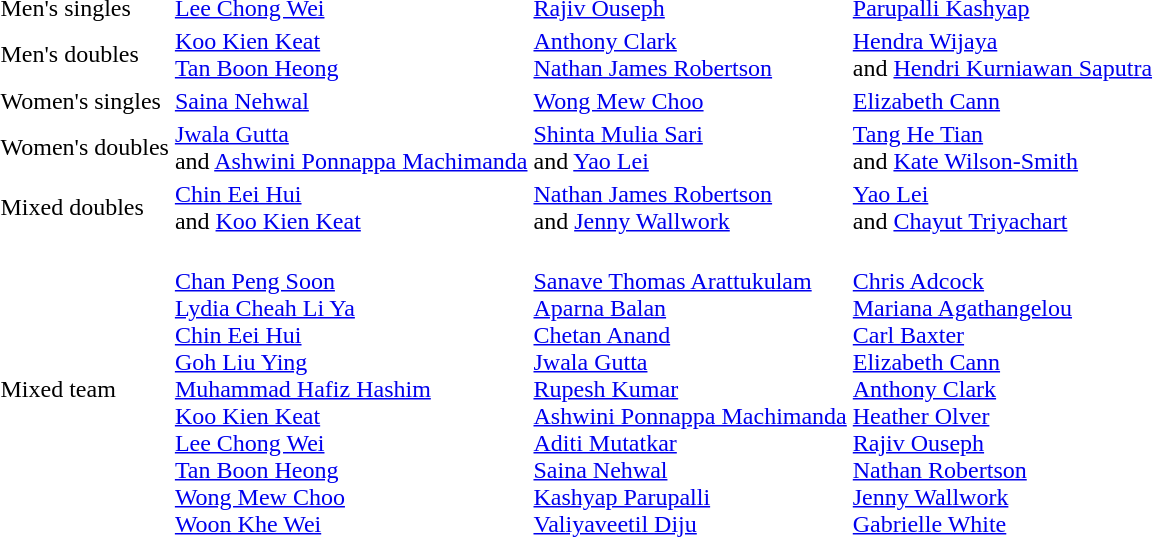<table>
<tr>
<td>Men's singles <br></td>
<td> <a href='#'>Lee Chong Wei</a></td>
<td> <a href='#'>Rajiv Ouseph</a></td>
<td> <a href='#'>Parupalli Kashyap</a></td>
</tr>
<tr>
<td>Men's doubles <br></td>
<td> <a href='#'>Koo Kien Keat</a><br><a href='#'>Tan Boon Heong</a></td>
<td> <a href='#'>Anthony Clark</a><br><a href='#'>Nathan James Robertson</a></td>
<td> <a href='#'>Hendra Wijaya</a><br>and <a href='#'>Hendri Kurniawan Saputra</a></td>
</tr>
<tr>
<td>Women's singles <br></td>
<td> <a href='#'>Saina Nehwal</a></td>
<td> <a href='#'>Wong Mew Choo</a></td>
<td> <a href='#'>Elizabeth Cann</a></td>
</tr>
<tr>
<td>Women's doubles <br></td>
<td> <a href='#'>Jwala Gutta</a><br>and <a href='#'>Ashwini Ponnappa Machimanda</a></td>
<td> <a href='#'>Shinta Mulia Sari</a><br>and <a href='#'>Yao Lei</a></td>
<td> <a href='#'>Tang He Tian</a><br>and <a href='#'>Kate Wilson-Smith</a></td>
</tr>
<tr>
<td>Mixed doubles <br></td>
<td> <a href='#'>Chin Eei Hui</a><br>and <a href='#'>Koo Kien Keat</a></td>
<td> <a href='#'>Nathan James Robertson</a><br>and <a href='#'>Jenny Wallwork</a></td>
<td> <a href='#'>Yao Lei</a><br>and <a href='#'>Chayut Triyachart</a></td>
</tr>
<tr>
<td>Mixed team <br></td>
<td><br><a href='#'>Chan Peng Soon</a><br><a href='#'>Lydia Cheah Li Ya</a><br><a href='#'>Chin Eei Hui</a><br><a href='#'>Goh Liu Ying</a><br><a href='#'>Muhammad Hafiz Hashim</a><br><a href='#'>Koo Kien Keat</a><br><a href='#'>Lee Chong Wei</a><br><a href='#'>Tan Boon Heong</a><br><a href='#'>Wong Mew Choo</a><br><a href='#'>Woon Khe Wei</a></td>
<td><br><a href='#'>Sanave Thomas Arattukulam</a><br><a href='#'>Aparna Balan</a><br><a href='#'>Chetan Anand</a><br><a href='#'>Jwala Gutta</a> <br><a href='#'>Rupesh Kumar</a><br><a href='#'>Ashwini Ponnappa Machimanda</a><br><a href='#'>Aditi Mutatkar</a><br><a href='#'>Saina Nehwal</a><br><a href='#'>Kashyap Parupalli</a><br><a href='#'>Valiyaveetil Diju</a></td>
<td><br><a href='#'>Chris Adcock</a><br><a href='#'>Mariana Agathangelou</a><br><a href='#'>Carl Baxter</a><br><a href='#'>Elizabeth Cann</a> <br><a href='#'>Anthony Clark</a><br><a href='#'>Heather Olver</a><br><a href='#'>Rajiv Ouseph</a><br><a href='#'>Nathan Robertson</a><br><a href='#'>Jenny Wallwork</a><br><a href='#'>Gabrielle White</a></td>
</tr>
</table>
